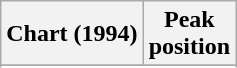<table class="wikitable plainrowheaders" style="text-align:center">
<tr>
<th>Chart (1994)</th>
<th>Peak<br>position</th>
</tr>
<tr>
</tr>
<tr>
</tr>
</table>
